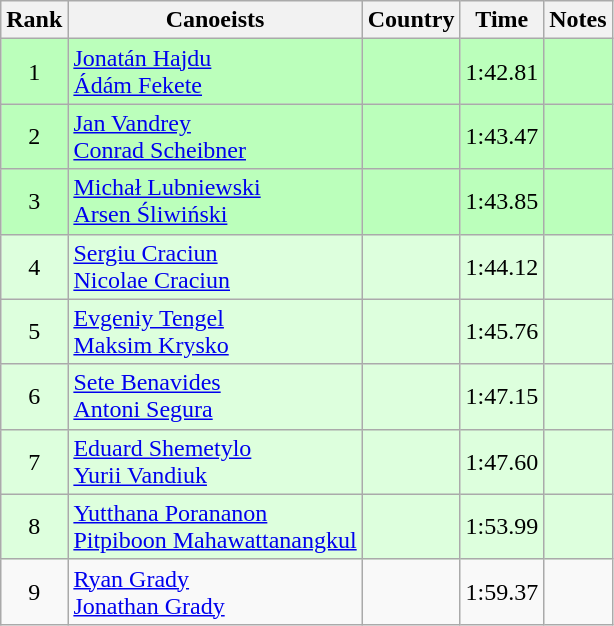<table class="wikitable" style="text-align:center">
<tr>
<th>Rank</th>
<th>Canoeists</th>
<th>Country</th>
<th>Time</th>
<th>Notes</th>
</tr>
<tr bgcolor=bbffbb>
<td>1</td>
<td align="left"><a href='#'>Jonatán Hajdu</a><br><a href='#'>Ádám Fekete</a></td>
<td align="left"></td>
<td>1:42.81</td>
<td></td>
</tr>
<tr bgcolor=bbffbb>
<td>2</td>
<td align="left"><a href='#'>Jan Vandrey</a><br><a href='#'>Conrad Scheibner</a></td>
<td align="left"></td>
<td>1:43.47</td>
<td></td>
</tr>
<tr bgcolor=bbffbb>
<td>3</td>
<td align="left"><a href='#'>Michał Lubniewski</a><br><a href='#'>Arsen Śliwiński</a></td>
<td align="left"></td>
<td>1:43.85</td>
<td></td>
</tr>
<tr bgcolor=ddffdd>
<td>4</td>
<td align="left"><a href='#'>Sergiu Craciun</a><br><a href='#'>Nicolae Craciun</a></td>
<td align="left"></td>
<td>1:44.12</td>
<td></td>
</tr>
<tr bgcolor=ddffdd>
<td>5</td>
<td align="left"><a href='#'>Evgeniy Tengel</a><br><a href='#'>Maksim Krysko</a></td>
<td align="left"></td>
<td>1:45.76</td>
<td></td>
</tr>
<tr bgcolor=ddffdd>
<td>6</td>
<td align="left"><a href='#'>Sete Benavides</a><br><a href='#'>Antoni Segura</a></td>
<td align="left"></td>
<td>1:47.15</td>
<td></td>
</tr>
<tr bgcolor=ddffdd>
<td>7</td>
<td align="left"><a href='#'>Eduard Shemetylo</a><br><a href='#'>Yurii Vandiuk</a></td>
<td align="left"></td>
<td>1:47.60</td>
<td></td>
</tr>
<tr bgcolor=ddffdd>
<td>8</td>
<td align="left"><a href='#'>Yutthana Porananon</a><br><a href='#'>Pitpiboon Mahawattanangkul</a></td>
<td align="left"></td>
<td>1:53.99</td>
<td></td>
</tr>
<tr>
<td>9</td>
<td align="left"><a href='#'>Ryan Grady</a><br><a href='#'>Jonathan Grady</a></td>
<td align="left"></td>
<td>1:59.37</td>
<td></td>
</tr>
</table>
